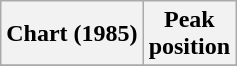<table class="wikitable plainrowheaders" style="text-align:center">
<tr>
<th scope="col">Chart (1985)</th>
<th scope="col">Peak<br> position</th>
</tr>
<tr>
</tr>
</table>
